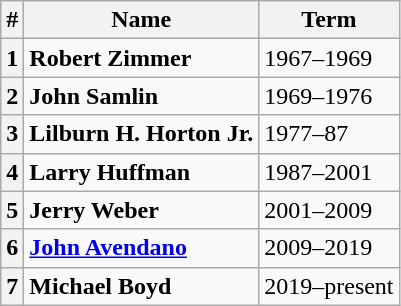<table class="wikitable">
<tr>
<th>#</th>
<th>Name</th>
<th>Term</th>
</tr>
<tr>
<th>1</th>
<td><strong>Robert Zimmer</strong></td>
<td>1967–1969</td>
</tr>
<tr>
<th>2</th>
<td><strong>John Samlin</strong></td>
<td>1969–1976</td>
</tr>
<tr>
<th>3</th>
<td><strong>Lilburn H. Horton Jr.</strong></td>
<td>1977–87</td>
</tr>
<tr>
<th>4</th>
<td><strong>Larry Huffman</strong></td>
<td>1987–2001</td>
</tr>
<tr>
<th>5</th>
<td><strong>Jerry Weber</strong></td>
<td>2001–2009</td>
</tr>
<tr>
<th>6</th>
<td><strong><a href='#'>John Avendano</a></strong></td>
<td>2009–2019</td>
</tr>
<tr>
<th>7</th>
<td><strong>Michael Boyd</strong></td>
<td>2019–present</td>
</tr>
</table>
